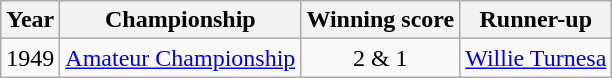<table class="wikitable">
<tr>
<th>Year</th>
<th>Championship</th>
<th>Winning score</th>
<th>Runner-up</th>
</tr>
<tr>
<td>1949</td>
<td><a href='#'>Amateur Championship</a></td>
<td align=center>2 & 1</td>
<td> <a href='#'>Willie Turnesa</a></td>
</tr>
</table>
